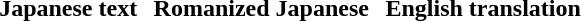<table align="center" cellpadding="5" cellspacing="1">
<tr>
</tr>
<tr>
<th scope="col">Japanese text</th>
<th scope="col">Romanized Japanese</th>
<th scope="col">English translation</th>
</tr>
<tr>
<td><br></td>
<td><br></td>
<td><br></td>
</tr>
<tr>
</tr>
</table>
